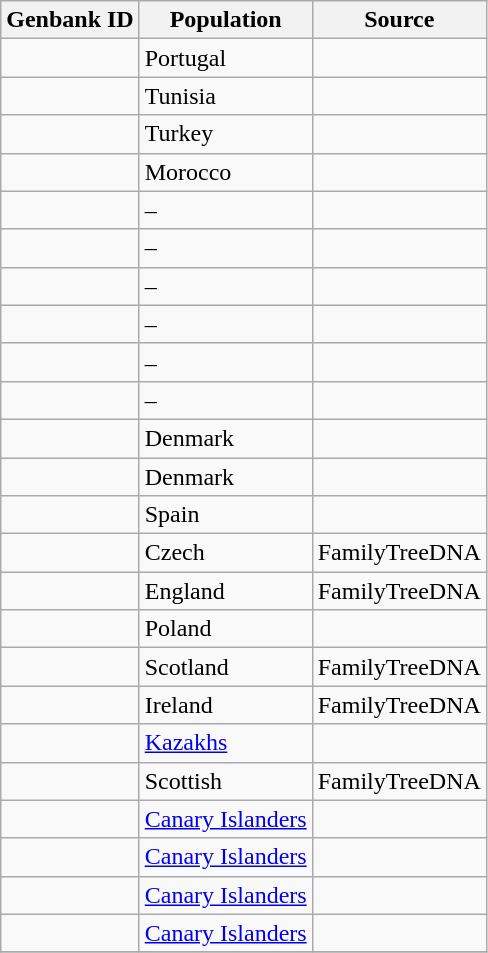<table class="wikitable sortable">
<tr>
<th scope="col">Genbank ID</th>
<th scope="col">Population</th>
<th scope="col">Source</th>
</tr>
<tr>
<td></td>
<td>Portugal</td>
<td></td>
</tr>
<tr>
<td></td>
<td>Tunisia</td>
<td></td>
</tr>
<tr>
<td></td>
<td>Turkey</td>
<td></td>
</tr>
<tr>
<td></td>
<td>Morocco</td>
<td></td>
</tr>
<tr>
<td></td>
<td>–</td>
<td></td>
</tr>
<tr>
<td></td>
<td>–</td>
<td></td>
</tr>
<tr>
<td></td>
<td>–</td>
<td></td>
</tr>
<tr>
<td></td>
<td>–</td>
<td></td>
</tr>
<tr>
<td></td>
<td>–</td>
<td></td>
</tr>
<tr>
<td></td>
<td>–</td>
<td></td>
</tr>
<tr>
<td></td>
<td>Denmark</td>
<td></td>
</tr>
<tr>
<td></td>
<td>Denmark</td>
<td></td>
</tr>
<tr>
<td></td>
<td>Spain</td>
<td></td>
</tr>
<tr>
<td></td>
<td>Czech</td>
<td>FamilyTreeDNA</td>
</tr>
<tr>
<td></td>
<td>England</td>
<td>FamilyTreeDNA</td>
</tr>
<tr>
<td></td>
<td>Poland</td>
<td></td>
</tr>
<tr>
<td></td>
<td>Scotland</td>
<td>FamilyTreeDNA</td>
</tr>
<tr>
<td></td>
<td>Ireland</td>
<td>FamilyTreeDNA</td>
</tr>
<tr>
<td></td>
<td><a href='#'>Kazakhs</a></td>
<td></td>
</tr>
<tr>
<td></td>
<td>Scottish</td>
<td>FamilyTreeDNA</td>
</tr>
<tr>
<td></td>
<td><a href='#'>Canary Islanders</a></td>
<td></td>
</tr>
<tr>
<td></td>
<td><a href='#'>Canary Islanders</a></td>
<td></td>
</tr>
<tr>
<td></td>
<td><a href='#'>Canary Islanders</a></td>
<td></td>
</tr>
<tr>
<td></td>
<td><a href='#'>Canary Islanders</a></td>
<td></td>
</tr>
<tr>
</tr>
</table>
